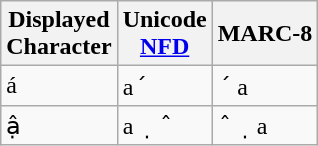<table class="wikitable">
<tr>
<th>Displayed<br>Character</th>
<th>Unicode<br><a href='#'>NFD</a></th>
<th>MARC-8</th>
</tr>
<tr>
<td>á</td>
<td>a  ́</td>
<td>  ́  a</td>
</tr>
<tr>
<td>ậ</td>
<td>a   ̣   ̂</td>
<td>  ̂   ̣  a</td>
</tr>
</table>
